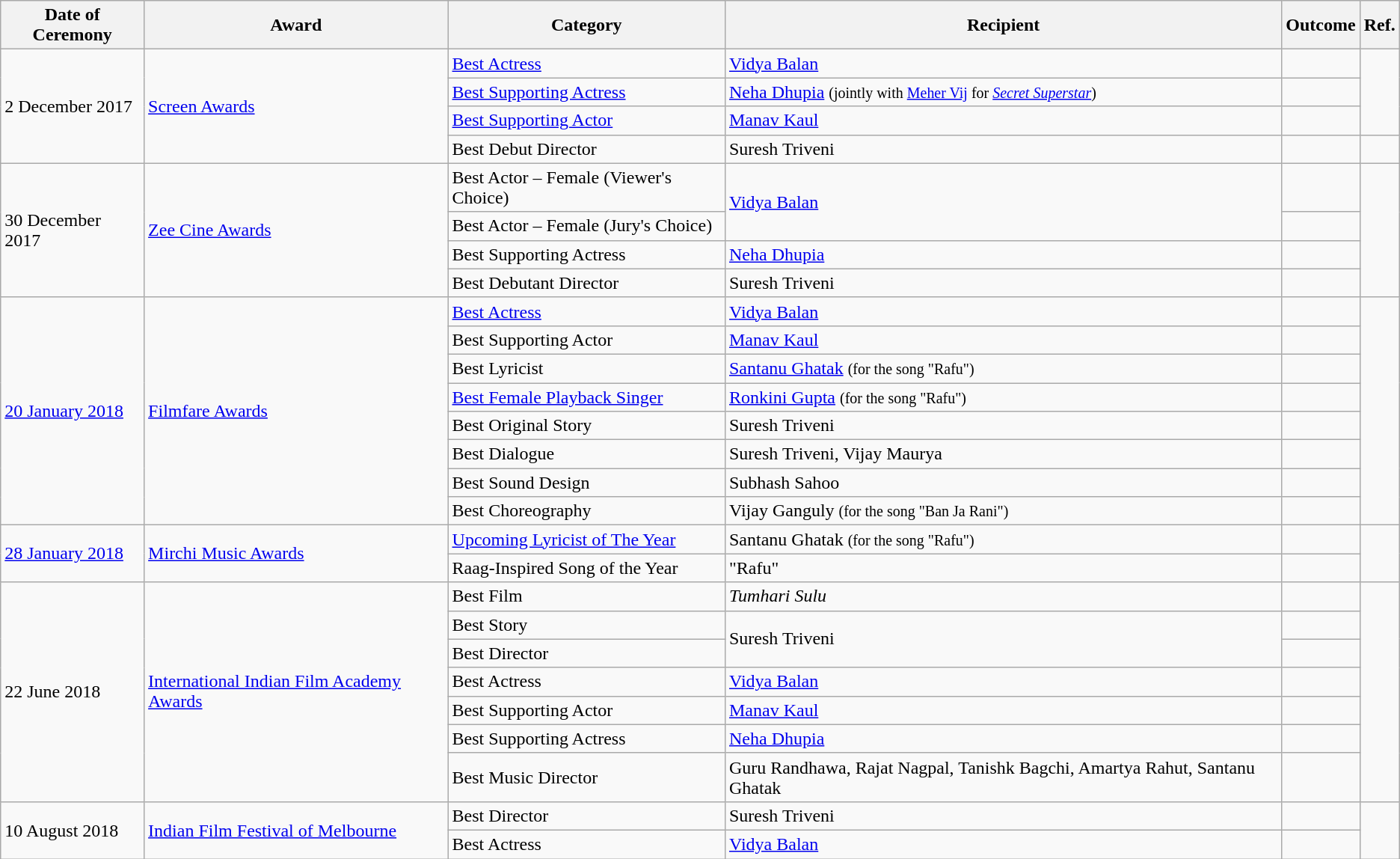<table class="wikitable sortable">
<tr>
<th>Date of Ceremony</th>
<th>Award</th>
<th>Category</th>
<th>Recipient</th>
<th>Outcome</th>
<th>Ref.</th>
</tr>
<tr>
<td rowspan="4">2 December 2017</td>
<td rowspan="4"><a href='#'>Screen Awards</a></td>
<td><a href='#'>Best Actress</a></td>
<td><a href='#'>Vidya Balan</a></td>
<td></td>
<td rowspan="3"></td>
</tr>
<tr>
<td><a href='#'>Best Supporting Actress</a></td>
<td><a href='#'>Neha Dhupia</a> <small>(jointly with <a href='#'>Meher Vij</a> for <em><a href='#'>Secret Superstar</a></em>)</small></td>
<td></td>
</tr>
<tr>
<td><a href='#'>Best Supporting Actor</a></td>
<td><a href='#'>Manav Kaul</a></td>
<td></td>
</tr>
<tr>
<td>Best Debut Director</td>
<td>Suresh Triveni</td>
<td></td>
<td></td>
</tr>
<tr>
<td rowspan="4">30 December 2017</td>
<td rowspan="4"><a href='#'>Zee Cine Awards</a></td>
<td>Best Actor – Female (Viewer's Choice)</td>
<td rowspan="2"><a href='#'>Vidya Balan</a></td>
<td></td>
<td rowspan="4"></td>
</tr>
<tr>
<td>Best Actor – Female (Jury's Choice)</td>
<td></td>
</tr>
<tr>
<td>Best Supporting Actress</td>
<td><a href='#'>Neha Dhupia</a></td>
<td></td>
</tr>
<tr>
<td>Best Debutant Director</td>
<td>Suresh Triveni</td>
<td></td>
</tr>
<tr>
<td rowspan="8"><a href='#'>20 January 2018</a></td>
<td rowspan="8"><a href='#'>Filmfare Awards</a></td>
<td><a href='#'>Best Actress</a></td>
<td><a href='#'>Vidya Balan</a></td>
<td></td>
<td rowspan="8"><br></td>
</tr>
<tr>
<td>Best Supporting Actor</td>
<td><a href='#'>Manav Kaul</a></td>
<td></td>
</tr>
<tr>
<td>Best Lyricist</td>
<td><a href='#'>Santanu Ghatak</a> <small>(for the song "Rafu")</small></td>
<td></td>
</tr>
<tr>
<td><a href='#'>Best Female Playback Singer</a></td>
<td><a href='#'>Ronkini Gupta</a> <small>(for the song "Rafu")</small></td>
<td></td>
</tr>
<tr>
<td>Best Original Story</td>
<td>Suresh Triveni</td>
<td></td>
</tr>
<tr>
<td>Best Dialogue</td>
<td>Suresh Triveni, Vijay Maurya</td>
<td></td>
</tr>
<tr>
<td>Best Sound Design</td>
<td>Subhash Sahoo</td>
<td></td>
</tr>
<tr>
<td>Best Choreography</td>
<td>Vijay Ganguly <small>(for the song "Ban Ja Rani")</small></td>
<td></td>
</tr>
<tr>
<td rowspan="2"><a href='#'>28 January 2018</a></td>
<td rowspan="2"><a href='#'>Mirchi Music Awards</a></td>
<td><a href='#'>Upcoming Lyricist of The Year</a></td>
<td>Santanu Ghatak <small>(for the song "Rafu")</small></td>
<td></td>
<td rowspan="2"></td>
</tr>
<tr>
<td>Raag-Inspired Song of the Year</td>
<td>"Rafu"</td>
<td></td>
</tr>
<tr>
<td rowspan="7">22 June 2018</td>
<td rowspan="7"><a href='#'>International Indian Film Academy Awards</a></td>
<td>Best Film</td>
<td><em>Tumhari Sulu</em></td>
<td></td>
<td rowspan="7"></td>
</tr>
<tr>
<td>Best Story</td>
<td rowspan="2">Suresh Triveni</td>
<td></td>
</tr>
<tr>
<td>Best Director</td>
<td></td>
</tr>
<tr>
<td>Best Actress</td>
<td><a href='#'>Vidya Balan</a></td>
<td></td>
</tr>
<tr>
<td>Best Supporting Actor</td>
<td><a href='#'>Manav Kaul</a></td>
<td></td>
</tr>
<tr>
<td>Best Supporting Actress</td>
<td><a href='#'>Neha Dhupia</a></td>
<td></td>
</tr>
<tr>
<td>Best Music Director</td>
<td>Guru Randhawa, Rajat Nagpal, Tanishk Bagchi, Amartya Rahut, Santanu Ghatak</td>
<td></td>
</tr>
<tr>
<td rowspan="2">10 August 2018</td>
<td rowspan="2"><a href='#'>Indian Film Festival of Melbourne</a></td>
<td>Best Director</td>
<td>Suresh Triveni</td>
<td></td>
<td rowspan="2"></td>
</tr>
<tr>
<td>Best Actress</td>
<td><a href='#'>Vidya Balan</a></td>
<td></td>
</tr>
</table>
